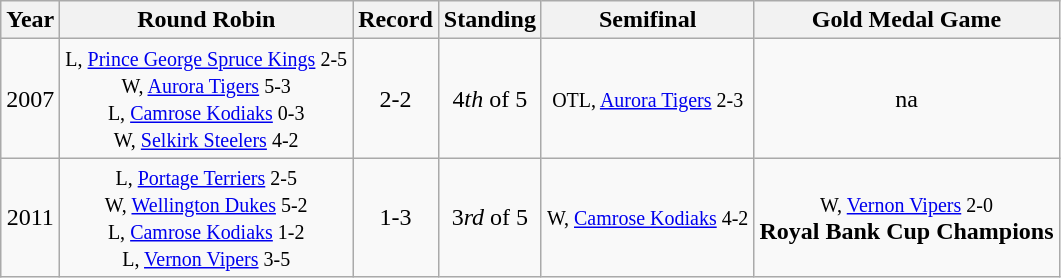<table class="wikitable" style="text-align:center;">
<tr>
<th>Year</th>
<th>Round Robin</th>
<th>Record</th>
<th>Standing</th>
<th>Semifinal</th>
<th>Gold Medal Game</th>
</tr>
<tr>
<td>2007</td>
<td><small>L, <a href='#'>Prince George Spruce Kings</a>  2-5<br>W, <a href='#'>Aurora Tigers</a> 5-3<br>L, <a href='#'>Camrose Kodiaks</a> 0-3<br>W, <a href='#'>Selkirk Steelers</a> 4-2</small></td>
<td>2-2</td>
<td>4<em>th</em> of 5</td>
<td><small>OTL, <a href='#'>Aurora Tigers</a> 2-3</small></td>
<td>na</td>
</tr>
<tr>
<td>2011</td>
<td><small>L, <a href='#'>Portage Terriers</a>  2-5<br>W, <a href='#'>Wellington Dukes</a> 5-2<br>L, <a href='#'>Camrose Kodiaks</a> 1-2<br>L, <a href='#'>Vernon Vipers</a> 3-5</small></td>
<td>1-3</td>
<td>3<em>rd</em> of 5</td>
<td><small>W, <a href='#'>Camrose Kodiaks</a> 4-2</small></td>
<td><small>W, <a href='#'>Vernon Vipers</a> 2-0</small><br><strong>Royal Bank Cup Champions</strong></td>
</tr>
</table>
